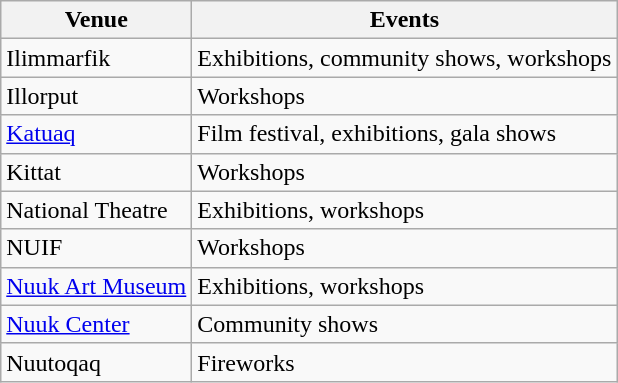<table class="sortable wikitable">
<tr>
<th>Venue</th>
<th>Events</th>
</tr>
<tr>
<td>Ilimmarfik</td>
<td>Exhibitions, community shows, workshops</td>
</tr>
<tr>
<td>Illorput</td>
<td>Workshops</td>
</tr>
<tr>
<td><a href='#'>Katuaq</a></td>
<td>Film festival, exhibitions, gala shows</td>
</tr>
<tr>
<td>Kittat</td>
<td>Workshops</td>
</tr>
<tr>
<td>National Theatre</td>
<td>Exhibitions, workshops</td>
</tr>
<tr>
<td>NUIF</td>
<td>Workshops</td>
</tr>
<tr>
<td><a href='#'>Nuuk Art Museum</a></td>
<td>Exhibitions, workshops</td>
</tr>
<tr>
<td><a href='#'>Nuuk Center</a></td>
<td>Community shows</td>
</tr>
<tr>
<td>Nuutoqaq</td>
<td>Fireworks</td>
</tr>
</table>
